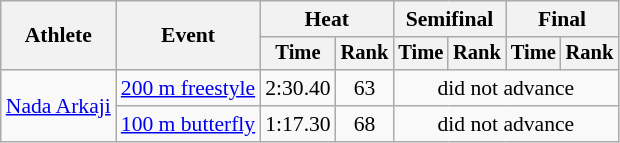<table class=wikitable style="font-size:90%">
<tr>
<th rowspan="2">Athlete</th>
<th rowspan="2">Event</th>
<th colspan="2">Heat</th>
<th colspan="2">Semifinal</th>
<th colspan="2">Final</th>
</tr>
<tr style="font-size:95%">
<th>Time</th>
<th>Rank</th>
<th>Time</th>
<th>Rank</th>
<th>Time</th>
<th>Rank</th>
</tr>
<tr align=center>
<td align=left rowspan=2><a href='#'>Nada Arkaji</a></td>
<td align=left><a href='#'>200 m freestyle</a></td>
<td>2:30.40</td>
<td>63</td>
<td colspan=4>did not advance</td>
</tr>
<tr align=center>
<td align=left><a href='#'>100 m butterfly</a></td>
<td>1:17.30</td>
<td>68</td>
<td colspan=4>did not advance</td>
</tr>
</table>
